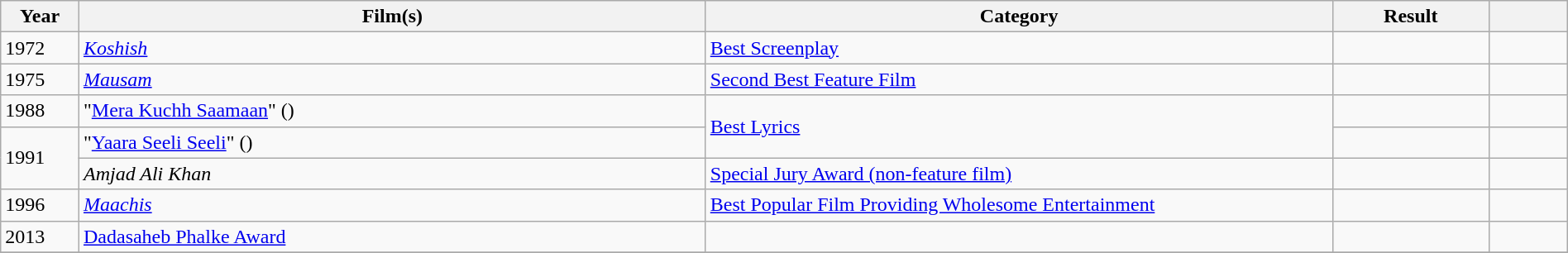<table class="wikitable sortable" width=100%>
<tr>
<th width=5%>Year</th>
<th width=40%>Film(s)</th>
<th width=40%>Category</th>
<th width=10%>Result</th>
<th width=5%></th>
</tr>
<tr>
<td>1972</td>
<td><em><a href='#'>Koshish</a></em></td>
<td><a href='#'>Best Screenplay</a></td>
<td></td>
<td></td>
</tr>
<tr>
<td>1975</td>
<td><em><a href='#'>Mausam</a></em></td>
<td><a href='#'>Second Best Feature Film</a></td>
<td></td>
<td></td>
</tr>
<tr>
<td>1988</td>
<td>"<a href='#'>Mera Kuchh Saamaan</a>" ()</td>
<td rowspan="2"><a href='#'>Best Lyrics</a></td>
<td></td>
<td></td>
</tr>
<tr>
<td rowspan="2">1991</td>
<td>"<a href='#'>Yaara Seeli Seeli</a>" ()</td>
<td></td>
<td></td>
</tr>
<tr>
<td><em>Amjad Ali Khan</em></td>
<td><a href='#'>Special Jury Award (non-feature film)</a></td>
<td></td>
<td></td>
</tr>
<tr>
<td>1996</td>
<td><em><a href='#'>Maachis</a></em></td>
<td><a href='#'>Best Popular Film Providing Wholesome Entertainment</a></td>
<td></td>
<td></td>
</tr>
<tr>
<td>2013</td>
<td><a href='#'>Dadasaheb Phalke Award</a></td>
<td></td>
<td></td>
<td></td>
</tr>
<tr>
</tr>
</table>
